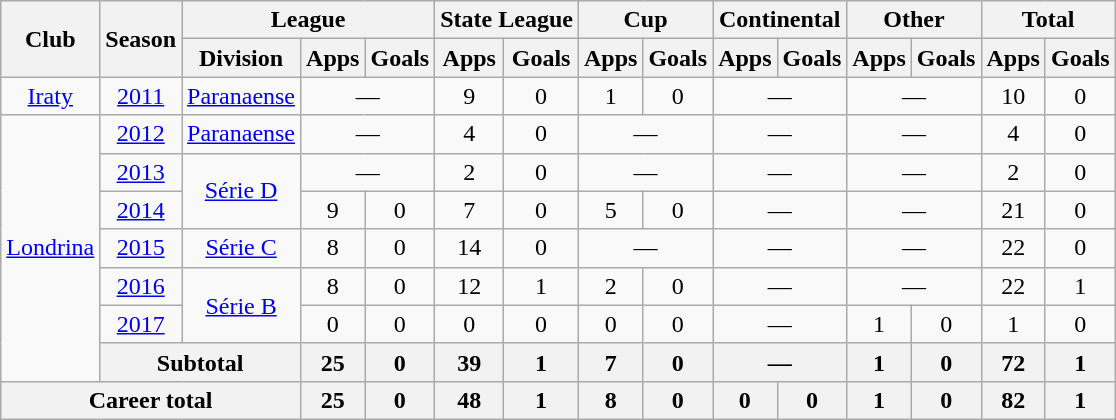<table class="wikitable" style="text-align: center;">
<tr>
<th rowspan="2">Club</th>
<th rowspan="2">Season</th>
<th colspan="3">League</th>
<th colspan="2">State League</th>
<th colspan="2">Cup</th>
<th colspan="2">Continental</th>
<th colspan="2">Other</th>
<th colspan="2">Total</th>
</tr>
<tr>
<th>Division</th>
<th>Apps</th>
<th>Goals</th>
<th>Apps</th>
<th>Goals</th>
<th>Apps</th>
<th>Goals</th>
<th>Apps</th>
<th>Goals</th>
<th>Apps</th>
<th>Goals</th>
<th>Apps</th>
<th>Goals</th>
</tr>
<tr>
<td align="center"><a href='#'>Iraty</a></td>
<td><a href='#'>2011</a></td>
<td><a href='#'>Paranaense</a></td>
<td colspan="2">—</td>
<td>9</td>
<td>0</td>
<td>1</td>
<td>0</td>
<td colspan="2">—</td>
<td colspan="2">—</td>
<td>10</td>
<td>0</td>
</tr>
<tr>
<td rowspan=7 align="center"><a href='#'>Londrina</a></td>
<td><a href='#'>2012</a></td>
<td><a href='#'>Paranaense</a></td>
<td colspan="2">—</td>
<td>4</td>
<td>0</td>
<td colspan="2">—</td>
<td colspan="2">—</td>
<td colspan="2">—</td>
<td>4</td>
<td>0</td>
</tr>
<tr>
<td><a href='#'>2013</a></td>
<td rowspan=2><a href='#'>Série D</a></td>
<td colspan="2">—</td>
<td>2</td>
<td>0</td>
<td colspan="2">—</td>
<td colspan="2">—</td>
<td colspan="2">—</td>
<td>2</td>
<td>0</td>
</tr>
<tr>
<td><a href='#'>2014</a></td>
<td>9</td>
<td>0</td>
<td>7</td>
<td>0</td>
<td>5</td>
<td>0</td>
<td colspan="2">—</td>
<td colspan="2">—</td>
<td>21</td>
<td>0</td>
</tr>
<tr>
<td><a href='#'>2015</a></td>
<td><a href='#'>Série C</a></td>
<td>8</td>
<td>0</td>
<td>14</td>
<td>0</td>
<td colspan="2">—</td>
<td colspan="2">—</td>
<td colspan="2">—</td>
<td>22</td>
<td>0</td>
</tr>
<tr>
<td><a href='#'>2016</a></td>
<td rowspan=2><a href='#'>Série B</a></td>
<td>8</td>
<td>0</td>
<td>12</td>
<td>1</td>
<td>2</td>
<td>0</td>
<td colspan="2">—</td>
<td colspan="2">—</td>
<td>22</td>
<td>1</td>
</tr>
<tr>
<td><a href='#'>2017</a></td>
<td>0</td>
<td>0</td>
<td>0</td>
<td>0</td>
<td>0</td>
<td>0</td>
<td colspan="2">—</td>
<td>1</td>
<td>0</td>
<td>1</td>
<td>0</td>
</tr>
<tr>
<th colspan="2">Subtotal</th>
<th>25</th>
<th>0</th>
<th>39</th>
<th>1</th>
<th>7</th>
<th>0</th>
<th colspan="2">—</th>
<th>1</th>
<th>0</th>
<th>72</th>
<th>1</th>
</tr>
<tr>
<th colspan="3"><strong>Career total</strong></th>
<th>25</th>
<th>0</th>
<th>48</th>
<th>1</th>
<th>8</th>
<th>0</th>
<th>0</th>
<th>0</th>
<th>1</th>
<th>0</th>
<th>82</th>
<th>1</th>
</tr>
</table>
